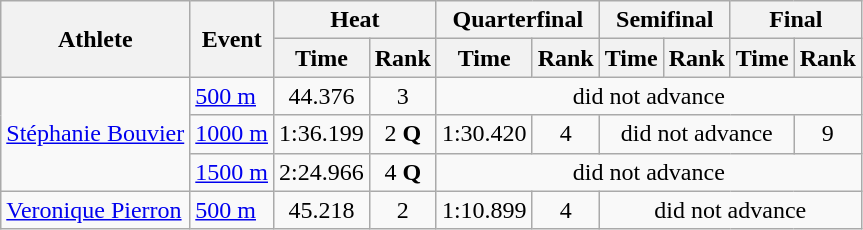<table class="wikitable">
<tr>
<th rowspan="2">Athlete</th>
<th rowspan="2">Event</th>
<th colspan="2">Heat</th>
<th colspan="2">Quarterfinal</th>
<th colspan="2">Semifinal</th>
<th colspan="2">Final</th>
</tr>
<tr>
<th>Time</th>
<th>Rank</th>
<th>Time</th>
<th>Rank</th>
<th>Time</th>
<th>Rank</th>
<th>Time</th>
<th>Rank</th>
</tr>
<tr>
<td rowspan=3><a href='#'>Stéphanie Bouvier</a></td>
<td><a href='#'>500 m</a></td>
<td align="center">44.376</td>
<td align="center">3</td>
<td colspan=6 align="center">did not advance</td>
</tr>
<tr>
<td><a href='#'>1000 m</a></td>
<td align="center">1:36.199</td>
<td align="center">2 <strong>Q</strong></td>
<td align="center">1:30.420</td>
<td align="center">4</td>
<td colspan=3 align="center">did not advance</td>
<td align="center">9</td>
</tr>
<tr>
<td><a href='#'>1500 m</a></td>
<td align="center">2:24.966</td>
<td align="center">4 <strong>Q</strong></td>
<td colspan=6 align="center">did not advance</td>
</tr>
<tr>
<td><a href='#'>Veronique Pierron</a></td>
<td><a href='#'>500 m</a></td>
<td align="center">45.218</td>
<td align="center">2</td>
<td align="center">1:10.899</td>
<td align="center">4</td>
<td colspan=4 align="center">did not advance</td>
</tr>
</table>
